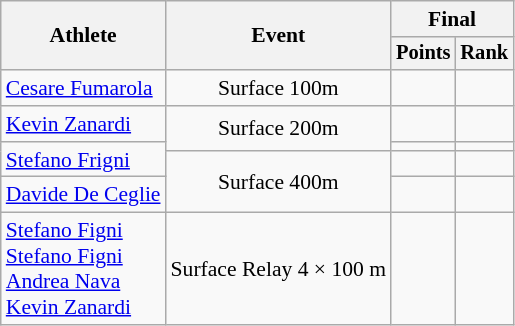<table class=wikitable style="font-size:90%">
<tr>
<th rowspan="2">Athlete</th>
<th rowspan="2">Event</th>
<th colspan="2">Final</th>
</tr>
<tr style="font-size:95%">
<th>Points</th>
<th>Rank</th>
</tr>
<tr align=center>
<td align=left><a href='#'>Cesare Fumarola</a></td>
<td>Surface 100m</td>
<td></td>
<td></td>
</tr>
<tr align=center>
<td align=left><a href='#'>Kevin Zanardi</a></td>
<td rowspan=2>Surface 200m</td>
<td></td>
<td></td>
</tr>
<tr align=center>
<td align=left rowspan=2><a href='#'>Stefano Frigni</a></td>
<td></td>
<td></td>
</tr>
<tr align=center>
<td rowspan=2>Surface 400m</td>
<td></td>
<td></td>
</tr>
<tr align=center>
<td align=left><a href='#'>Davide De Ceglie</a></td>
<td></td>
<td></td>
</tr>
<tr align=center>
<td align=left><a href='#'>Stefano Figni</a><br><a href='#'>Stefano Figni</a><br><a href='#'>Andrea Nava</a><br><a href='#'>Kevin Zanardi</a></td>
<td align=left>Surface Relay 4 × 100 m</td>
<td></td>
<td></td>
</tr>
</table>
